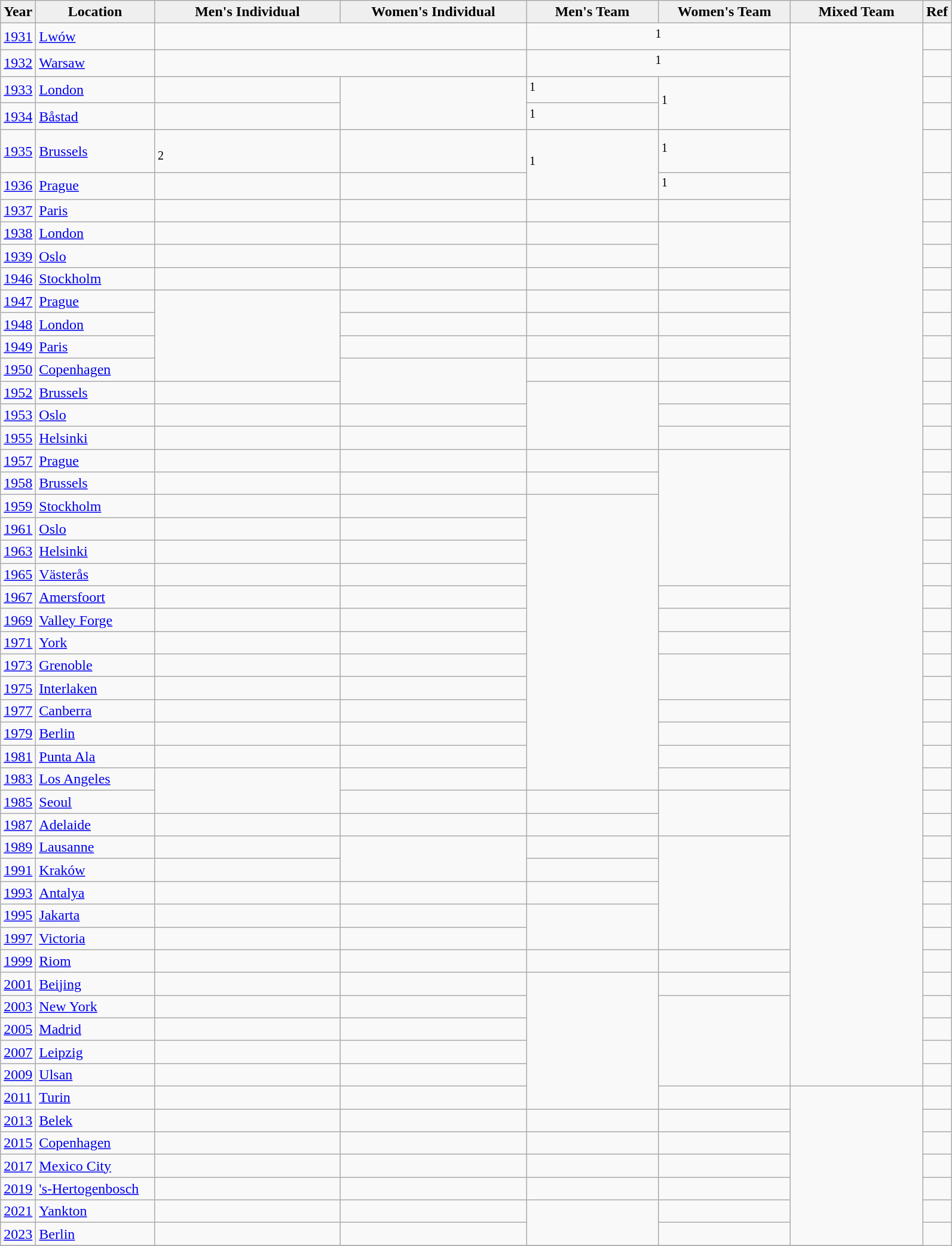<table class="wikitable">
<tr>
<th scope="col" ! width="25" style="background: #efefef;">Year</th>
<th scope="col" ! width="125" style="background: #efefef;">Location</th>
<th scope="col" ! width="200" style="background: #efefef;">Men's Individual</th>
<th scope="col" ! width="200" style="background: #efefef;">Women's Individual</th>
<th scope="col" ! width="140" style="background: #efefef;">Men's Team</th>
<th scope="col" ! width="140" style="background: #efefef;">Women's Team</th>
<th scope="col" ! width="140" style="background: #efefef;">Mixed Team</th>
<th scope="col" ! width="25" style="background: #efefef;">Ref</th>
</tr>
<tr>
<td><a href='#'>1931</a></td>
<td> <a href='#'>Lwów</a></td>
<td colspan="2" style="text-align:center;"></td>
<td colspan="2" style="text-align:center;"><em></em> <sup>1</sup></td>
<td rowspan=45></td>
<td></td>
</tr>
<tr>
<td><a href='#'>1932</a></td>
<td> <a href='#'>Warsaw</a></td>
<td colspan="2" style="text-align:center;"></td>
<td colspan="2" style="text-align:center;"><em></em> <sup>1</sup></td>
<td></td>
</tr>
<tr>
<td><a href='#'>1933</a></td>
<td> <a href='#'>London</a></td>
<td></td>
<td rowspan=2></td>
<td><em></em> <sup>1</sup></td>
<td rowspan=2><em></em> <sup>1</sup></td>
<td></td>
</tr>
<tr>
<td><a href='#'>1934</a></td>
<td> <a href='#'>Båstad</a></td>
<td></td>
<td><em></em> <sup>1</sup></td>
<td></td>
</tr>
<tr>
<td><a href='#'>1935</a></td>
<td> <a href='#'>Brussels</a></td>
<td><br><em></em><sup>2</sup></td>
<td></td>
<td rowspan=2><em></em> <sup>1</sup></td>
<td><em></em> <sup>1</sup></td>
<td></td>
</tr>
<tr>
<td><a href='#'>1936</a></td>
<td> <a href='#'>Prague</a></td>
<td></td>
<td></td>
<td><em></em> <sup>1</sup></td>
<td></td>
</tr>
<tr>
<td><a href='#'>1937</a></td>
<td> <a href='#'>Paris</a></td>
<td></td>
<td></td>
<td></td>
<td></td>
<td></td>
</tr>
<tr>
<td><a href='#'>1938</a></td>
<td> <a href='#'>London</a></td>
<td></td>
<td> <br> </td>
<td></td>
<td rowspan=2></td>
<td></td>
</tr>
<tr>
<td><a href='#'>1939</a></td>
<td> <a href='#'>Oslo</a></td>
<td></td>
<td></td>
<td></td>
<td></td>
</tr>
<tr>
<td><a href='#'>1946</a></td>
<td> <a href='#'>Stockholm</a></td>
<td></td>
<td></td>
<td></td>
<td></td>
<td></td>
</tr>
<tr>
<td><a href='#'>1947</a></td>
<td> <a href='#'>Prague</a></td>
<td rowspan=4></td>
<td></td>
<td></td>
<td></td>
<td></td>
</tr>
<tr>
<td><a href='#'>1948</a></td>
<td> <a href='#'>London</a></td>
<td></td>
<td></td>
<td></td>
<td></td>
</tr>
<tr>
<td><a href='#'>1949</a></td>
<td> <a href='#'>Paris</a></td>
<td></td>
<td></td>
<td></td>
<td></td>
</tr>
<tr>
<td><a href='#'>1950</a></td>
<td> <a href='#'>Copenhagen</a></td>
<td rowspan=2></td>
<td></td>
<td></td>
<td></td>
</tr>
<tr>
<td><a href='#'>1952</a></td>
<td> <a href='#'>Brussels</a></td>
<td></td>
<td rowspan=3></td>
<td></td>
<td></td>
</tr>
<tr>
<td><a href='#'>1953</a></td>
<td> <a href='#'>Oslo</a></td>
<td></td>
<td></td>
<td></td>
<td></td>
</tr>
<tr>
<td><a href='#'>1955</a></td>
<td> <a href='#'>Helsinki</a></td>
<td></td>
<td></td>
<td></td>
<td></td>
</tr>
<tr>
<td><a href='#'>1957</a></td>
<td> <a href='#'>Prague</a></td>
<td></td>
<td></td>
<td></td>
<td rowspan=6></td>
<td></td>
</tr>
<tr>
<td><a href='#'>1958</a></td>
<td> <a href='#'>Brussels</a></td>
<td></td>
<td></td>
<td></td>
<td></td>
</tr>
<tr>
<td><a href='#'>1959</a></td>
<td> <a href='#'>Stockholm</a></td>
<td></td>
<td></td>
<td rowspan=13></td>
<td></td>
</tr>
<tr>
<td><a href='#'>1961</a></td>
<td> <a href='#'>Oslo</a></td>
<td></td>
<td></td>
<td></td>
</tr>
<tr>
<td><a href='#'>1963</a></td>
<td> <a href='#'>Helsinki</a></td>
<td></td>
<td></td>
<td></td>
</tr>
<tr>
<td><a href='#'>1965</a></td>
<td> <a href='#'>Västerås</a></td>
<td></td>
<td></td>
<td></td>
</tr>
<tr>
<td><a href='#'>1967</a></td>
<td> <a href='#'>Amersfoort</a></td>
<td></td>
<td></td>
<td></td>
<td></td>
</tr>
<tr>
<td><a href='#'>1969</a></td>
<td> <a href='#'>Valley Forge</a></td>
<td></td>
<td></td>
<td></td>
<td></td>
</tr>
<tr>
<td><a href='#'>1971</a></td>
<td> <a href='#'>York</a></td>
<td></td>
<td></td>
<td></td>
<td></td>
</tr>
<tr>
<td><a href='#'>1973</a></td>
<td> <a href='#'>Grenoble</a></td>
<td></td>
<td></td>
<td rowspan=2></td>
<td></td>
</tr>
<tr>
<td><a href='#'>1975</a></td>
<td> <a href='#'>Interlaken</a></td>
<td></td>
<td></td>
<td></td>
</tr>
<tr>
<td><a href='#'>1977</a></td>
<td> <a href='#'>Canberra</a></td>
<td></td>
<td></td>
<td></td>
<td></td>
</tr>
<tr>
<td><a href='#'>1979</a></td>
<td> <a href='#'>Berlin</a></td>
<td></td>
<td></td>
<td></td>
<td></td>
</tr>
<tr>
<td><a href='#'>1981</a></td>
<td> <a href='#'>Punta Ala</a></td>
<td></td>
<td></td>
<td></td>
<td></td>
</tr>
<tr>
<td><a href='#'>1983</a></td>
<td> <a href='#'>Los Angeles</a></td>
<td rowspan=2></td>
<td></td>
<td></td>
<td></td>
</tr>
<tr>
<td><a href='#'>1985</a></td>
<td> <a href='#'>Seoul</a></td>
<td></td>
<td></td>
<td rowspan=2></td>
<td></td>
</tr>
<tr>
<td><a href='#'>1987</a></td>
<td> <a href='#'>Adelaide</a></td>
<td></td>
<td></td>
<td></td>
<td></td>
</tr>
<tr>
<td><a href='#'>1989</a></td>
<td> <a href='#'>Lausanne</a></td>
<td></td>
<td rowspan=2></td>
<td></td>
<td rowspan=5></td>
<td></td>
</tr>
<tr>
<td><a href='#'>1991</a></td>
<td> <a href='#'>Kraków</a></td>
<td></td>
<td></td>
<td></td>
</tr>
<tr>
<td><a href='#'>1993</a></td>
<td> <a href='#'>Antalya</a></td>
<td></td>
<td></td>
<td></td>
<td></td>
</tr>
<tr>
<td><a href='#'>1995</a></td>
<td> <a href='#'>Jakarta</a></td>
<td></td>
<td></td>
<td rowspan=2></td>
<td></td>
</tr>
<tr>
<td><a href='#'>1997</a></td>
<td> <a href='#'>Victoria</a></td>
<td></td>
<td></td>
<td></td>
</tr>
<tr>
<td><a href='#'>1999</a></td>
<td> <a href='#'>Riom</a></td>
<td></td>
<td></td>
<td></td>
<td></td>
<td></td>
</tr>
<tr>
<td><a href='#'>2001</a></td>
<td> <a href='#'>Beijing</a></td>
<td></td>
<td></td>
<td rowspan=6></td>
<td></td>
<td></td>
</tr>
<tr>
<td><a href='#'>2003</a></td>
<td> <a href='#'>New York</a></td>
<td></td>
<td></td>
<td rowspan=4></td>
<td></td>
</tr>
<tr>
<td><a href='#'>2005</a></td>
<td> <a href='#'>Madrid</a></td>
<td></td>
<td></td>
<td></td>
</tr>
<tr>
<td><a href='#'>2007</a></td>
<td> <a href='#'>Leipzig</a></td>
<td></td>
<td></td>
<td></td>
</tr>
<tr>
<td><a href='#'>2009</a></td>
<td> <a href='#'>Ulsan</a></td>
<td></td>
<td></td>
<td></td>
</tr>
<tr>
<td><a href='#'>2011</a></td>
<td> <a href='#'>Turin</a></td>
<td></td>
<td></td>
<td></td>
<td rowspan=7></td>
<td></td>
</tr>
<tr>
<td><a href='#'>2013</a></td>
<td> <a href='#'>Belek</a></td>
<td></td>
<td></td>
<td></td>
<td></td>
<td></td>
</tr>
<tr>
<td><a href='#'>2015</a></td>
<td> <a href='#'>Copenhagen</a></td>
<td></td>
<td></td>
<td></td>
<td></td>
<td></td>
</tr>
<tr>
<td><a href='#'>2017</a></td>
<td> <a href='#'>Mexico City</a></td>
<td></td>
<td></td>
<td></td>
<td></td>
<td></td>
</tr>
<tr>
<td><a href='#'>2019</a></td>
<td> <a href='#'>'s-Hertogenbosch</a></td>
<td></td>
<td></td>
<td></td>
<td></td>
<td></td>
</tr>
<tr>
<td><a href='#'>2021</a></td>
<td> <a href='#'>Yankton</a></td>
<td></td>
<td></td>
<td rowspan=2></td>
<td></td>
<td></td>
</tr>
<tr>
<td><a href='#'>2023</a></td>
<td> <a href='#'>Berlin</a></td>
<td></td>
<td></td>
<td></td>
</tr>
<tr>
</tr>
</table>
